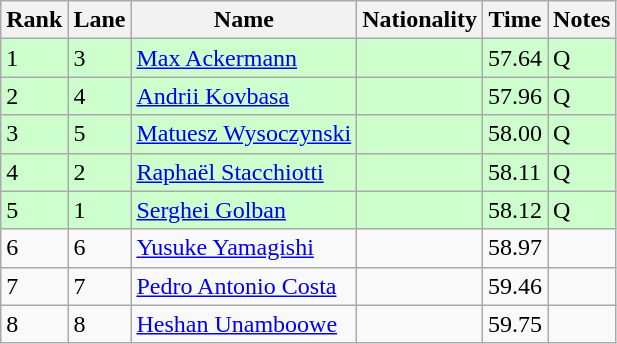<table class="wikitable">
<tr>
<th>Rank</th>
<th>Lane</th>
<th>Name</th>
<th>Nationality</th>
<th>Time</th>
<th>Notes</th>
</tr>
<tr bgcolor=ccffcc>
<td>1</td>
<td>3</td>
<td><a href='#'>Max Ackermann</a></td>
<td></td>
<td>57.64</td>
<td>Q</td>
</tr>
<tr bgcolor=ccffcc>
<td>2</td>
<td>4</td>
<td><a href='#'>Andrii Kovbasa</a></td>
<td></td>
<td>57.96</td>
<td>Q</td>
</tr>
<tr bgcolor=ccffcc>
<td>3</td>
<td>5</td>
<td><a href='#'>Matuesz Wysoczynski</a></td>
<td></td>
<td>58.00</td>
<td>Q</td>
</tr>
<tr bgcolor=ccffcc>
<td>4</td>
<td>2</td>
<td><a href='#'>Raphaël Stacchiotti</a></td>
<td></td>
<td>58.11</td>
<td>Q</td>
</tr>
<tr bgcolor=ccffcc>
<td>5</td>
<td>1</td>
<td><a href='#'>Serghei Golban</a></td>
<td></td>
<td>58.12</td>
<td>Q</td>
</tr>
<tr>
<td>6</td>
<td>6</td>
<td><a href='#'>Yusuke Yamagishi</a></td>
<td></td>
<td>58.97</td>
<td></td>
</tr>
<tr>
<td>7</td>
<td>7</td>
<td><a href='#'>Pedro Antonio Costa</a></td>
<td></td>
<td>59.46</td>
<td></td>
</tr>
<tr>
<td>8</td>
<td>8</td>
<td><a href='#'>Heshan Unamboowe</a></td>
<td></td>
<td>59.75</td>
<td></td>
</tr>
</table>
